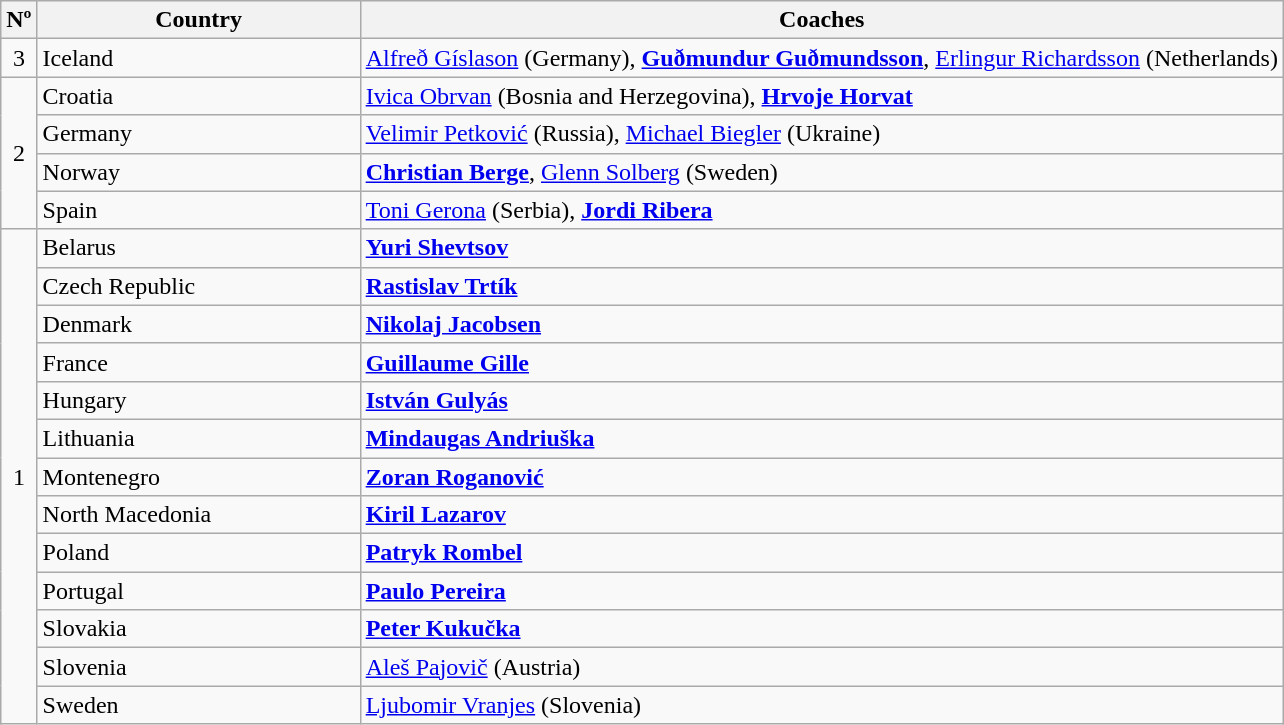<table class="wikitable">
<tr>
<th>Nº</th>
<th style=width:13em>Country</th>
<th>Coaches</th>
</tr>
<tr>
<td align="center">3</td>
<td> Iceland</td>
<td><a href='#'>Alfreð Gíslason</a> (Germany), <strong><a href='#'>Guðmundur Guðmundsson</a></strong>, <a href='#'>Erlingur Richardsson</a> (Netherlands)</td>
</tr>
<tr>
<td align="center" rowspan="4">2</td>
<td> Croatia</td>
<td><a href='#'>Ivica Obrvan</a> (Bosnia and Herzegovina), <strong><a href='#'>Hrvoje Horvat</a></strong></td>
</tr>
<tr>
<td> Germany</td>
<td><a href='#'>Velimir Petković</a> (Russia), <a href='#'>Michael Biegler</a> (Ukraine)</td>
</tr>
<tr>
<td> Norway</td>
<td><strong><a href='#'>Christian Berge</a></strong>, <a href='#'>Glenn Solberg</a> (Sweden)</td>
</tr>
<tr>
<td> Spain</td>
<td><a href='#'>Toni Gerona</a> (Serbia), <strong><a href='#'>Jordi Ribera</a></strong></td>
</tr>
<tr>
<td align="center" rowspan="13">1</td>
<td> Belarus</td>
<td><strong><a href='#'>Yuri Shevtsov</a></strong></td>
</tr>
<tr>
<td> Czech Republic</td>
<td><strong><a href='#'>Rastislav Trtík</a></strong></td>
</tr>
<tr>
<td> Denmark</td>
<td><strong><a href='#'>Nikolaj Jacobsen</a></strong></td>
</tr>
<tr>
<td> France</td>
<td><strong><a href='#'>Guillaume Gille</a></strong></td>
</tr>
<tr>
<td> Hungary</td>
<td><strong><a href='#'>István Gulyás</a></strong></td>
</tr>
<tr>
<td> Lithuania</td>
<td><strong><a href='#'>Mindaugas Andriuška</a></strong></td>
</tr>
<tr>
<td> Montenegro</td>
<td><strong><a href='#'>Zoran Roganović</a></strong></td>
</tr>
<tr>
<td> North Macedonia</td>
<td><strong><a href='#'>Kiril Lazarov</a></strong></td>
</tr>
<tr>
<td> Poland</td>
<td><strong><a href='#'>Patryk Rombel</a></strong></td>
</tr>
<tr>
<td> Portugal</td>
<td><strong><a href='#'>Paulo Pereira</a></strong></td>
</tr>
<tr>
<td> Slovakia</td>
<td><strong><a href='#'>Peter Kukučka</a></strong></td>
</tr>
<tr>
<td> Slovenia</td>
<td><a href='#'>Aleš Pajovič</a> (Austria)</td>
</tr>
<tr>
<td> Sweden</td>
<td><a href='#'>Ljubomir Vranjes</a> (Slovenia)</td>
</tr>
</table>
